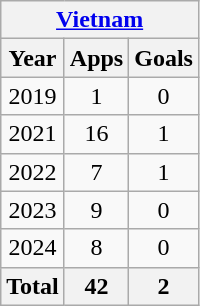<table class="wikitable" style="text-align:center">
<tr>
<th colspan=4><a href='#'>Vietnam</a></th>
</tr>
<tr>
<th>Year</th>
<th>Apps</th>
<th>Goals</th>
</tr>
<tr>
<td>2019</td>
<td>1</td>
<td>0</td>
</tr>
<tr>
<td>2021</td>
<td>16</td>
<td>1</td>
</tr>
<tr>
<td>2022</td>
<td>7</td>
<td>1</td>
</tr>
<tr>
<td>2023</td>
<td>9</td>
<td>0</td>
</tr>
<tr>
<td>2024</td>
<td>8</td>
<td>0</td>
</tr>
<tr>
<th>Total</th>
<th>42</th>
<th>2</th>
</tr>
</table>
